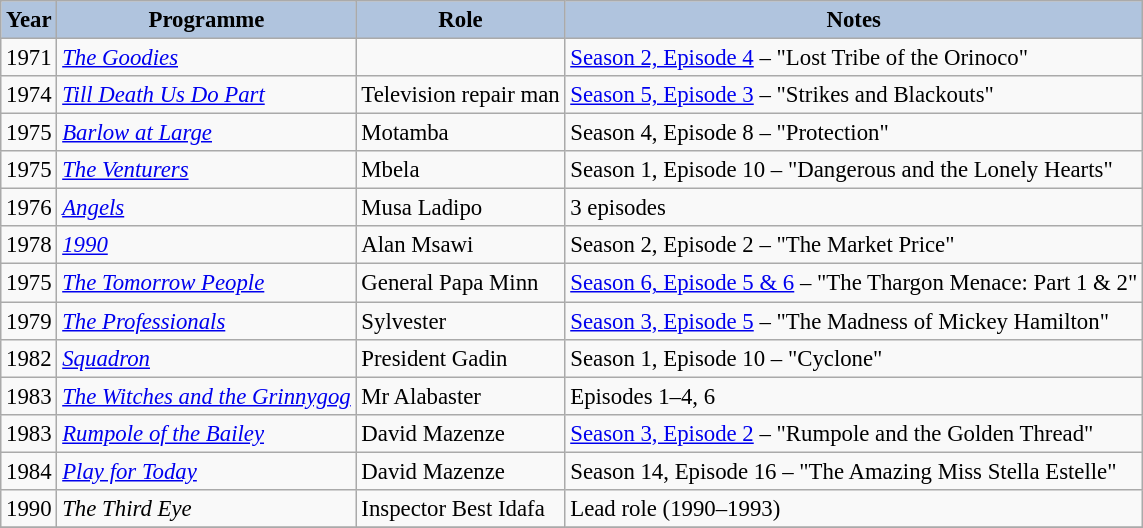<table class="wikitable sortable" style="font-size: 95%;">
<tr>
<th style="background:#B0C4DE;">Year</th>
<th style="background:#B0C4DE;">Programme</th>
<th style="background:#B0C4DE;">Role</th>
<th style="background:#B0C4DE;" class="unsortable">Notes</th>
</tr>
<tr>
<td>1971</td>
<td><em><a href='#'>The Goodies</a></em></td>
<td></td>
<td><a href='#'>Season 2, Episode 4</a> – "Lost Tribe of the Orinoco"</td>
</tr>
<tr>
<td>1974</td>
<td><em><a href='#'>Till Death Us Do Part</a></em></td>
<td>Television repair man</td>
<td><a href='#'>Season 5, Episode 3</a> – "Strikes and Blackouts"</td>
</tr>
<tr>
<td>1975</td>
<td><em><a href='#'>Barlow at Large</a></em></td>
<td>Motamba</td>
<td>Season 4, Episode 8 – "Protection"</td>
</tr>
<tr>
<td>1975</td>
<td><em><a href='#'>The Venturers</a></em></td>
<td>Mbela</td>
<td>Season 1, Episode 10 – "Dangerous and the Lonely Hearts"</td>
</tr>
<tr>
<td>1976</td>
<td><em><a href='#'>Angels</a></em></td>
<td>Musa Ladipo</td>
<td>3 episodes</td>
</tr>
<tr>
<td>1978</td>
<td><em><a href='#'>1990</a></em></td>
<td>Alan Msawi</td>
<td>Season 2, Episode 2 – "The Market Price"</td>
</tr>
<tr>
<td>1975</td>
<td><em><a href='#'>The Tomorrow People</a></em></td>
<td>General Papa Minn</td>
<td><a href='#'>Season 6, Episode 5 & 6</a> – "The Thargon Menace: Part 1 & 2"</td>
</tr>
<tr>
<td>1979</td>
<td><em><a href='#'>The Professionals</a></em></td>
<td>Sylvester</td>
<td><a href='#'>Season 3, Episode 5</a> – "The Madness of Mickey Hamilton"</td>
</tr>
<tr>
<td>1982</td>
<td><em><a href='#'>Squadron</a></em></td>
<td>President Gadin</td>
<td>Season 1, Episode 10 – "Cyclone"</td>
</tr>
<tr>
<td>1983</td>
<td><em><a href='#'>The Witches and the Grinnygog</a></em></td>
<td>Mr Alabaster</td>
<td>Episodes 1–4, 6</td>
</tr>
<tr>
<td>1983</td>
<td><em><a href='#'>Rumpole of the Bailey</a></em></td>
<td>David Mazenze</td>
<td><a href='#'>Season 3, Episode 2</a> – "Rumpole and the Golden Thread"</td>
</tr>
<tr>
<td>1984</td>
<td><em><a href='#'>Play for Today</a></em></td>
<td>David Mazenze</td>
<td>Season 14, Episode 16 – "The Amazing Miss Stella Estelle"</td>
</tr>
<tr>
<td>1990</td>
<td><em>The Third Eye</em></td>
<td>Inspector Best Idafa</td>
<td>Lead role (1990–1993)</td>
</tr>
<tr>
</tr>
</table>
